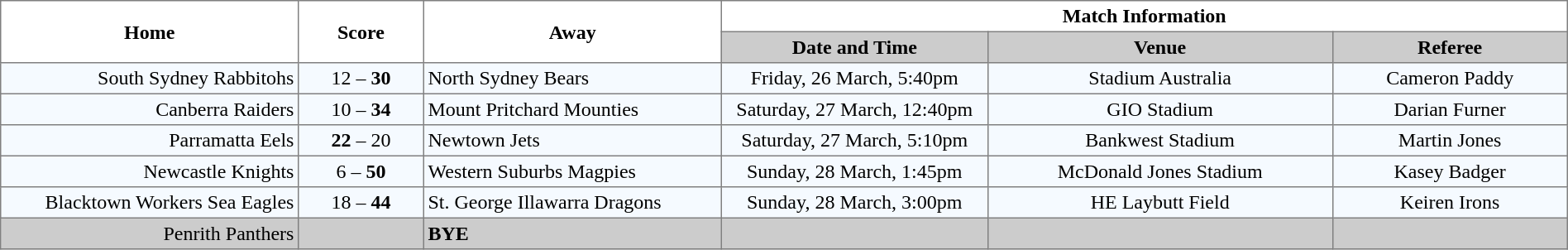<table border="1" cellpadding="3" cellspacing="0" width="100%" style="border-collapse:collapse;  text-align:center;">
<tr>
<th rowspan="2" width="19%">Home</th>
<th rowspan="2" width="8%">Score</th>
<th rowspan="2" width="19%">Away</th>
<th colspan="3">Match Information</th>
</tr>
<tr bgcolor="#CCCCCC">
<th width="17%">Date and Time</th>
<th width="22%">Venue</th>
<th width="50%">Referee</th>
</tr>
<tr style="text-align:center; background:#f5faff;">
<td align="right">South Sydney Rabbitohs </td>
<td>12 – <strong>30</strong></td>
<td align="left"> North Sydney Bears</td>
<td>Friday, 26 March, 5:40pm</td>
<td>Stadium Australia</td>
<td>Cameron Paddy</td>
</tr>
<tr style="text-align:center; background:#f5faff;">
<td align="right">Canberra Raiders </td>
<td>10 – <strong>34</strong></td>
<td align="left"> Mount Pritchard Mounties</td>
<td>Saturday, 27 March, 12:40pm</td>
<td>GIO Stadium</td>
<td>Darian Furner</td>
</tr>
<tr style="text-align:center; background:#f5faff;">
<td align="right">Parramatta Eels </td>
<td><strong>22</strong> – 20</td>
<td align="left"> Newtown Jets</td>
<td>Saturday, 27 March, 5:10pm</td>
<td>Bankwest Stadium</td>
<td>Martin Jones</td>
</tr>
<tr style="text-align:center; background:#f5faff;">
<td align="right">Newcastle Knights </td>
<td>6 – <strong>50</strong></td>
<td align="left"> Western Suburbs Magpies</td>
<td>Sunday, 28 March, 1:45pm</td>
<td>McDonald Jones Stadium</td>
<td>Kasey Badger</td>
</tr>
<tr style="text-align:center; background:#f5faff;">
<td align="right">Blacktown Workers Sea Eagles </td>
<td>18 – <strong>44</strong></td>
<td align="left"> St. George Illawarra Dragons</td>
<td>Sunday, 28 March, 3:00pm</td>
<td>HE Laybutt Field</td>
<td>Keiren Irons</td>
</tr>
<tr style="text-align:center; background:#CCCCCC;">
<td align="right">Penrith Panthers </td>
<td></td>
<td align="left"><strong>BYE</strong></td>
<td></td>
<td></td>
<td></td>
</tr>
</table>
